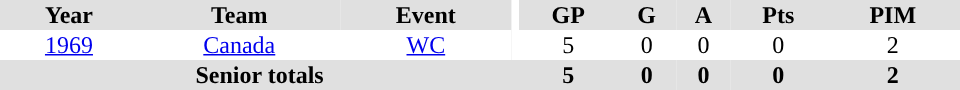<table border="0" cellpadding="1" cellspacing="0" ID="Table3" style="text-align:center; width:40em;">
<tr bgcolor="#e0e0e0">
<th>Year</th>
<th>Team</th>
<th>Event</th>
<th rowspan="102" bgcolor="#ffffff"></th>
<th>GP</th>
<th>G</th>
<th>A</th>
<th>Pts</th>
<th>PIM</th>
</tr>
<tr>
<td><a href='#'>1969</a></td>
<td><a href='#'>Canada</a></td>
<td><a href='#'>WC</a></td>
<td>5</td>
<td>0</td>
<td>0</td>
<td>0</td>
<td>2</td>
</tr>
<tr bgcolor="#e0e0e0">
<th colspan="4">Senior totals</th>
<th>5</th>
<th>0</th>
<th>0</th>
<th>0</th>
<th>2</th>
</tr>
</table>
